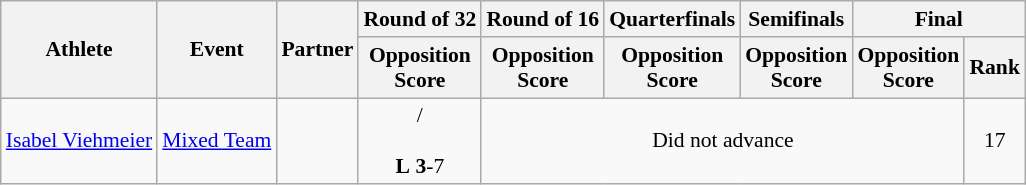<table class="wikitable" border="1" style="font-size:90%">
<tr>
<th rowspan=2>Athlete</th>
<th rowspan=2>Event</th>
<th rowspan=2>Partner</th>
<th>Round of 32</th>
<th>Round of 16</th>
<th>Quarterfinals</th>
<th>Semifinals</th>
<th colspan=2>Final</th>
</tr>
<tr>
<th>Opposition<br>Score</th>
<th>Opposition<br>Score</th>
<th>Opposition<br>Score</th>
<th>Opposition<br>Score</th>
<th>Opposition<br>Score</th>
<th>Rank</th>
</tr>
<tr>
<td><a href='#'>Isabel Viehmeier</a></td>
<td><a href='#'>Mixed Team</a></td>
<td></td>
<td align=center>/ <br>  <br> <strong>L</strong> <strong>3</strong>-7</td>
<td colspan=4 align=center>Did not advance</td>
<td align=center>17</td>
</tr>
</table>
